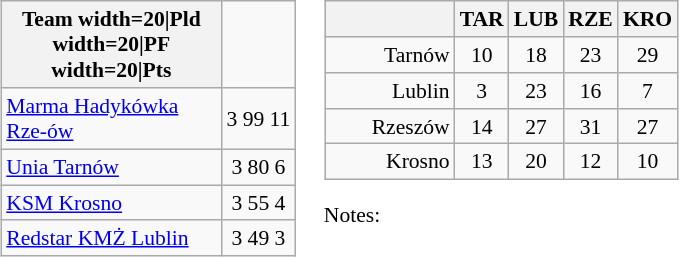<table style="font-size:90%;">
<tr>
<td style="vertical-align:top;"><br><table class="wikitable" style="text-align:center;">
<tr>
<th width=140>Team width=20|Pld width=20|PF width=20|Pts</th>
</tr>
<tr>
<td style="text-align:left;"><a href='#'>Marma Hadykówka Rze-ów</a></td>
<td>3 99 11</td>
</tr>
<tr>
<td style="text-align:left;"><a href='#'>Unia Tarnów</a></td>
<td>3 80 6</td>
</tr>
<tr>
<td style="text-align:left;"><a href='#'>KSM Krosno</a></td>
<td>3 55 4</td>
</tr>
<tr>
<td style="text-align:left;"><a href='#'>Redstar KMŻ Lublin</a></td>
<td>3 49 3</td>
</tr>
</table>
</td>
<td style="vertical-align:top;"><br><table class="wikitable" style="text-align:center;">
<tr>
<th width="80"></th>
<th>TAR</th>
<th>LUB</th>
<th>RZE</th>
<th>KRO</th>
</tr>
<tr>
<td style="text-align:right;">Tarnów</td>
<td>10</td>
<td>18</td>
<td>23</td>
<td>29</td>
</tr>
<tr>
<td style="text-align:right;">Lublin</td>
<td>3</td>
<td>23</td>
<td>16</td>
<td>7</td>
</tr>
<tr>
<td style="text-align:right;">Rzeszów</td>
<td>14</td>
<td>27</td>
<td>31</td>
<td>27</td>
</tr>
<tr>
<td style="text-align:right;">Krosno</td>
<td>13</td>
<td>20</td>
<td>12</td>
<td>10</td>
</tr>
</table>
Notes:</td>
</tr>
</table>
